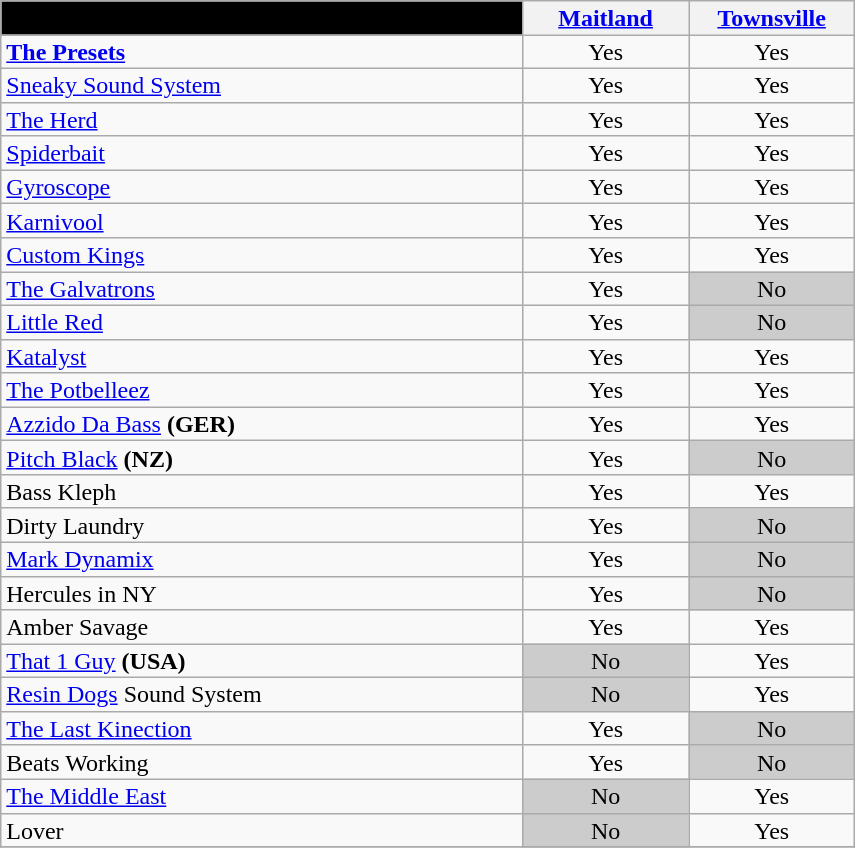<table class="wikitable sortable" style="line-height:0.95em;">
<tr>
<th style="background:#000; width:44%;"> </th>
<th style="width:14%;"><a href='#'>Maitland</a> </th>
<th style="width:14%;"><a href='#'>Townsville</a> </th>
</tr>
<tr align=center>
<td align=left><strong><a href='#'>The Presets</a></strong></td>
<td>Yes</td>
<td>Yes</td>
</tr>
<tr align=center>
<td align=left><a href='#'>Sneaky Sound System</a></td>
<td>Yes</td>
<td>Yes</td>
</tr>
<tr align=center>
<td align=left><a href='#'>The Herd</a></td>
<td>Yes</td>
<td>Yes</td>
</tr>
<tr align=center>
<td align=left><a href='#'>Spiderbait</a></td>
<td>Yes</td>
<td>Yes</td>
</tr>
<tr align=center>
<td align=left><a href='#'>Gyroscope</a></td>
<td>Yes</td>
<td>Yes</td>
</tr>
<tr align=center>
<td align=left><a href='#'>Karnivool</a></td>
<td>Yes</td>
<td>Yes</td>
</tr>
<tr align=center>
<td align=left><a href='#'>Custom Kings</a></td>
<td>Yes</td>
<td>Yes</td>
</tr>
<tr align=center>
<td align=left><a href='#'>The Galvatrons</a></td>
<td>Yes</td>
<td style="background:#ccc;">No</td>
</tr>
<tr align=center>
<td align=left><a href='#'>Little Red</a></td>
<td>Yes</td>
<td style="background:#ccc;">No</td>
</tr>
<tr align=center>
<td align=left><a href='#'>Katalyst</a></td>
<td>Yes</td>
<td>Yes</td>
</tr>
<tr align=center>
<td align=left><a href='#'>The Potbelleez</a></td>
<td>Yes</td>
<td>Yes</td>
</tr>
<tr align=center>
<td align=left><a href='#'>Azzido Da Bass</a> <strong>(GER)</strong></td>
<td>Yes</td>
<td>Yes</td>
</tr>
<tr align=center>
<td align=left><a href='#'>Pitch Black</a> <strong>(NZ)</strong></td>
<td>Yes</td>
<td style="background:#ccc;">No</td>
</tr>
<tr align=center>
<td align=left>Bass Kleph</td>
<td>Yes</td>
<td>Yes</td>
</tr>
<tr align=center>
<td align=left>Dirty Laundry</td>
<td>Yes</td>
<td style="background:#ccc;">No</td>
</tr>
<tr align=center>
<td align=left><a href='#'>Mark Dynamix</a></td>
<td>Yes</td>
<td style="background:#ccc;">No</td>
</tr>
<tr align=center>
<td align=left>Hercules in NY</td>
<td>Yes</td>
<td style="background:#ccc;">No</td>
</tr>
<tr align=center>
<td align=left>Amber Savage</td>
<td>Yes</td>
<td>Yes</td>
</tr>
<tr align=center>
<td align=left><a href='#'>That 1 Guy</a> <strong>(USA)</strong></td>
<td style="background:#ccc;">No</td>
<td>Yes</td>
</tr>
<tr align=center>
<td align=left><a href='#'>Resin Dogs</a> Sound System</td>
<td style="background:#ccc;">No</td>
<td>Yes</td>
</tr>
<tr align=center>
<td align=left><a href='#'>The Last Kinection</a></td>
<td>Yes</td>
<td style="background:#ccc;">No</td>
</tr>
<tr align=center>
<td align=left>Beats Working</td>
<td>Yes</td>
<td style="background:#ccc;">No</td>
</tr>
<tr align=center>
<td align=left><a href='#'>The Middle East</a></td>
<td style="background:#ccc;">No</td>
<td>Yes</td>
</tr>
<tr align=center>
<td align=left>Lover</td>
<td style="background:#ccc;">No</td>
<td>Yes</td>
</tr>
<tr align=center>
</tr>
</table>
